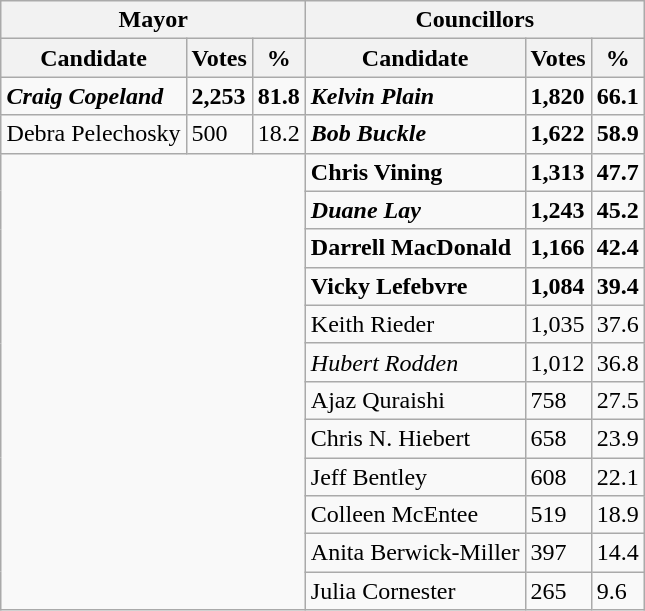<table class="wikitable collapsible collapsed" align="right">
<tr>
<th colspan=3>Mayor</th>
<th colspan=3>Councillors</th>
</tr>
<tr>
<th>Candidate</th>
<th>Votes</th>
<th>%</th>
<th>Candidate</th>
<th>Votes</th>
<th>%</th>
</tr>
<tr>
<td><strong><em>Craig Copeland</em></strong></td>
<td><strong>2,253</strong></td>
<td><strong>81.8</strong></td>
<td><strong><em>Kelvin Plain</em></strong></td>
<td><strong>1,820</strong></td>
<td><strong>66.1</strong></td>
</tr>
<tr>
<td>Debra Pelechosky</td>
<td>500</td>
<td>18.2</td>
<td><strong><em>Bob Buckle</em></strong></td>
<td><strong>1,622</strong></td>
<td><strong>58.9</strong></td>
</tr>
<tr>
<td rowspan=12 colspan=3></td>
<td><strong>Chris Vining</strong></td>
<td><strong>1,313</strong></td>
<td><strong>47.7</strong></td>
</tr>
<tr>
<td><strong><em>Duane Lay</em></strong></td>
<td><strong>1,243</strong></td>
<td><strong>45.2</strong></td>
</tr>
<tr>
<td><strong>Darrell MacDonald</strong></td>
<td><strong>1,166</strong></td>
<td><strong>42.4</strong></td>
</tr>
<tr>
<td><strong>Vicky Lefebvre</strong></td>
<td><strong>1,084</strong></td>
<td><strong>39.4</strong></td>
</tr>
<tr>
<td>Keith Rieder</td>
<td>1,035</td>
<td>37.6</td>
</tr>
<tr>
<td><em>Hubert Rodden</em></td>
<td>1,012</td>
<td>36.8</td>
</tr>
<tr>
<td>Ajaz Quraishi</td>
<td>758</td>
<td>27.5</td>
</tr>
<tr>
<td>Chris N. Hiebert</td>
<td>658</td>
<td>23.9</td>
</tr>
<tr>
<td>Jeff Bentley</td>
<td>608</td>
<td>22.1</td>
</tr>
<tr>
<td>Colleen McEntee</td>
<td>519</td>
<td>18.9</td>
</tr>
<tr>
<td>Anita Berwick-Miller</td>
<td>397</td>
<td>14.4</td>
</tr>
<tr>
<td>Julia Cornester</td>
<td>265</td>
<td>9.6</td>
</tr>
</table>
